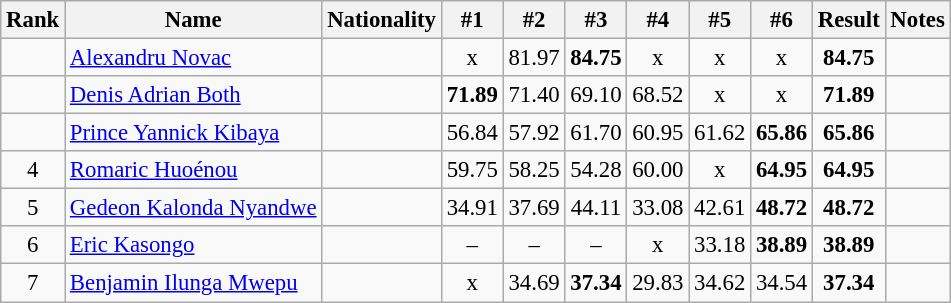<table class="wikitable sortable" style="text-align:center;font-size:95%">
<tr>
<th>Rank</th>
<th>Name</th>
<th>Nationality</th>
<th>#1</th>
<th>#2</th>
<th>#3</th>
<th>#4</th>
<th>#5</th>
<th>#6</th>
<th>Result</th>
<th>Notes</th>
</tr>
<tr>
<td></td>
<td align=left><a href='#'>Alexandru Novac</a></td>
<td align=left></td>
<td>x</td>
<td>81.97</td>
<td><strong>84.75</strong></td>
<td>x</td>
<td>x</td>
<td>x</td>
<td><strong>84.75</strong></td>
<td></td>
</tr>
<tr>
<td></td>
<td align=left><a href='#'>Denis Adrian Both</a></td>
<td align=left></td>
<td><strong>71.89</strong></td>
<td>71.40</td>
<td>69.10</td>
<td>68.52</td>
<td>x</td>
<td>x</td>
<td><strong>71.89</strong></td>
<td></td>
</tr>
<tr>
<td></td>
<td align=left><a href='#'>Prince Yannick Kibaya</a></td>
<td align=left></td>
<td>56.84</td>
<td>57.92</td>
<td>61.70</td>
<td>60.95</td>
<td>61.62</td>
<td><strong>65.86</strong></td>
<td><strong>65.86</strong></td>
<td></td>
</tr>
<tr>
<td>4</td>
<td align=left><a href='#'>Romaric Huoénou</a></td>
<td align=left></td>
<td>59.75</td>
<td>58.25</td>
<td>54.28</td>
<td>60.00</td>
<td>x</td>
<td><strong>64.95</strong></td>
<td><strong>64.95</strong></td>
<td></td>
</tr>
<tr>
<td>5</td>
<td align=left><a href='#'>Gedeon Kalonda Nyandwe</a></td>
<td align=left></td>
<td>34.91</td>
<td>37.69</td>
<td>44.11</td>
<td>33.08</td>
<td>42.61</td>
<td><strong>48.72</strong></td>
<td><strong>48.72</strong></td>
<td></td>
</tr>
<tr>
<td>6</td>
<td align=left><a href='#'>Eric Kasongo</a></td>
<td align=left></td>
<td>–</td>
<td>–</td>
<td>–</td>
<td>x</td>
<td>33.18</td>
<td><strong>38.89</strong></td>
<td><strong>38.89</strong></td>
<td></td>
</tr>
<tr>
<td>7</td>
<td align=left><a href='#'>Benjamin Ilunga Mwepu</a></td>
<td align=left></td>
<td>x</td>
<td>34.69</td>
<td><strong>37.34</strong></td>
<td>29.83</td>
<td>34.62</td>
<td>34.54</td>
<td><strong>37.34</strong></td>
<td></td>
</tr>
</table>
